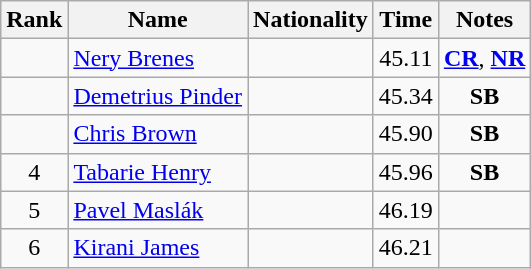<table class="wikitable sortable" style="text-align:center">
<tr>
<th>Rank</th>
<th>Name</th>
<th>Nationality</th>
<th>Time</th>
<th>Notes</th>
</tr>
<tr>
<td></td>
<td align=left><a href='#'>Nery Brenes</a></td>
<td align=left></td>
<td>45.11</td>
<td><strong><a href='#'>CR</a></strong>, <strong><a href='#'>NR</a></strong></td>
</tr>
<tr>
<td></td>
<td align=left><a href='#'>Demetrius Pinder</a></td>
<td align=left></td>
<td>45.34</td>
<td><strong>SB</strong></td>
</tr>
<tr>
<td></td>
<td align=left><a href='#'>Chris Brown</a></td>
<td align=left></td>
<td>45.90</td>
<td><strong>SB</strong></td>
</tr>
<tr>
<td>4</td>
<td align=left><a href='#'>Tabarie Henry</a></td>
<td align=left></td>
<td>45.96</td>
<td><strong>SB</strong></td>
</tr>
<tr>
<td>5</td>
<td align=left><a href='#'>Pavel Maslák</a></td>
<td align=left></td>
<td>46.19</td>
<td></td>
</tr>
<tr>
<td>6</td>
<td align=left><a href='#'>Kirani James</a></td>
<td align=left></td>
<td>46.21</td>
<td></td>
</tr>
</table>
